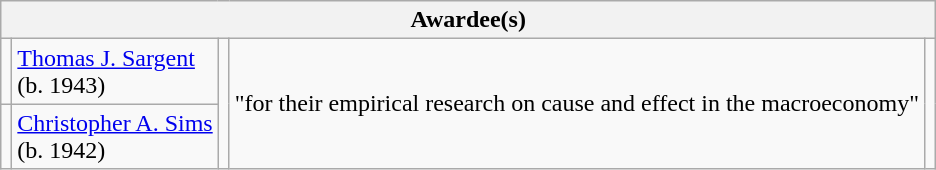<table class="wikitable">
<tr>
<th colspan="5">Awardee(s)</th>
</tr>
<tr>
<td></td>
<td><a href='#'>Thomas J. Sargent</a><br>(b. 1943)</td>
<td rowspan="2"></td>
<td rowspan="2">"for their empirical research on cause and effect in the macroeconomy"</td>
<td rowspan="2"></td>
</tr>
<tr>
<td></td>
<td><a href='#'>Christopher A. Sims</a><br>(b. 1942)</td>
</tr>
</table>
